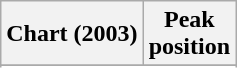<table class="wikitable sortable plainrowheaders" style="text-align:center">
<tr>
<th>Chart (2003)</th>
<th>Peak<br>position</th>
</tr>
<tr>
</tr>
<tr>
</tr>
<tr>
</tr>
<tr>
</tr>
</table>
